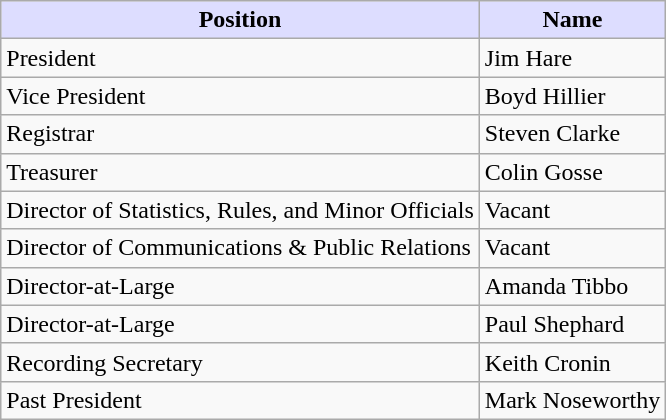<table class="wikitable">
<tr>
<th style="background:#ddf;">Position</th>
<th style="background:#ddf;">Name</th>
</tr>
<tr>
<td>President</td>
<td>Jim Hare</td>
</tr>
<tr>
<td>Vice President</td>
<td>Boyd Hillier</td>
</tr>
<tr>
<td>Registrar</td>
<td>Steven Clarke</td>
</tr>
<tr>
<td>Treasurer</td>
<td>Colin Gosse</td>
</tr>
<tr>
<td>Director of Statistics, Rules, and Minor Officials</td>
<td>Vacant</td>
</tr>
<tr>
<td>Director of Communications & Public Relations</td>
<td>Vacant</td>
</tr>
<tr>
<td>Director-at-Large</td>
<td>Amanda Tibbo</td>
</tr>
<tr>
<td>Director-at-Large</td>
<td>Paul Shephard</td>
</tr>
<tr>
<td>Recording Secretary</td>
<td>Keith Cronin</td>
</tr>
<tr>
<td>Past President</td>
<td>Mark Noseworthy</td>
</tr>
</table>
